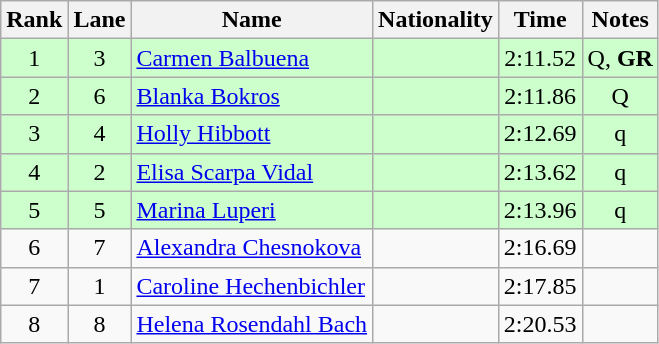<table class="wikitable sortable" style="text-align:center">
<tr>
<th>Rank</th>
<th>Lane</th>
<th>Name</th>
<th>Nationality</th>
<th>Time</th>
<th>Notes</th>
</tr>
<tr bgcolor=ccffcc>
<td>1</td>
<td>3</td>
<td align=left><a href='#'>Carmen Balbuena</a></td>
<td align=left></td>
<td>2:11.52</td>
<td>Q, <strong>GR</strong></td>
</tr>
<tr bgcolor=ccffcc>
<td>2</td>
<td>6</td>
<td align=left><a href='#'>Blanka Bokros</a></td>
<td align=left></td>
<td>2:11.86</td>
<td>Q</td>
</tr>
<tr bgcolor=ccffcc>
<td>3</td>
<td>4</td>
<td align=left><a href='#'>Holly Hibbott</a></td>
<td align=left></td>
<td>2:12.69</td>
<td>q</td>
</tr>
<tr bgcolor=ccffcc>
<td>4</td>
<td>2</td>
<td align=left><a href='#'>Elisa Scarpa Vidal</a></td>
<td align=left></td>
<td>2:13.62</td>
<td>q</td>
</tr>
<tr bgcolor=ccffcc>
<td>5</td>
<td>5</td>
<td align=left><a href='#'>Marina Luperi</a></td>
<td align=left></td>
<td>2:13.96</td>
<td>q</td>
</tr>
<tr>
<td>6</td>
<td>7</td>
<td align=left><a href='#'>Alexandra Chesnokova</a></td>
<td align=left></td>
<td>2:16.69</td>
<td></td>
</tr>
<tr>
<td>7</td>
<td>1</td>
<td align=left><a href='#'>Caroline Hechenbichler</a></td>
<td align=left></td>
<td>2:17.85</td>
<td></td>
</tr>
<tr>
<td>8</td>
<td>8</td>
<td align=left><a href='#'>Helena Rosendahl Bach</a></td>
<td align=left></td>
<td>2:20.53</td>
<td></td>
</tr>
</table>
